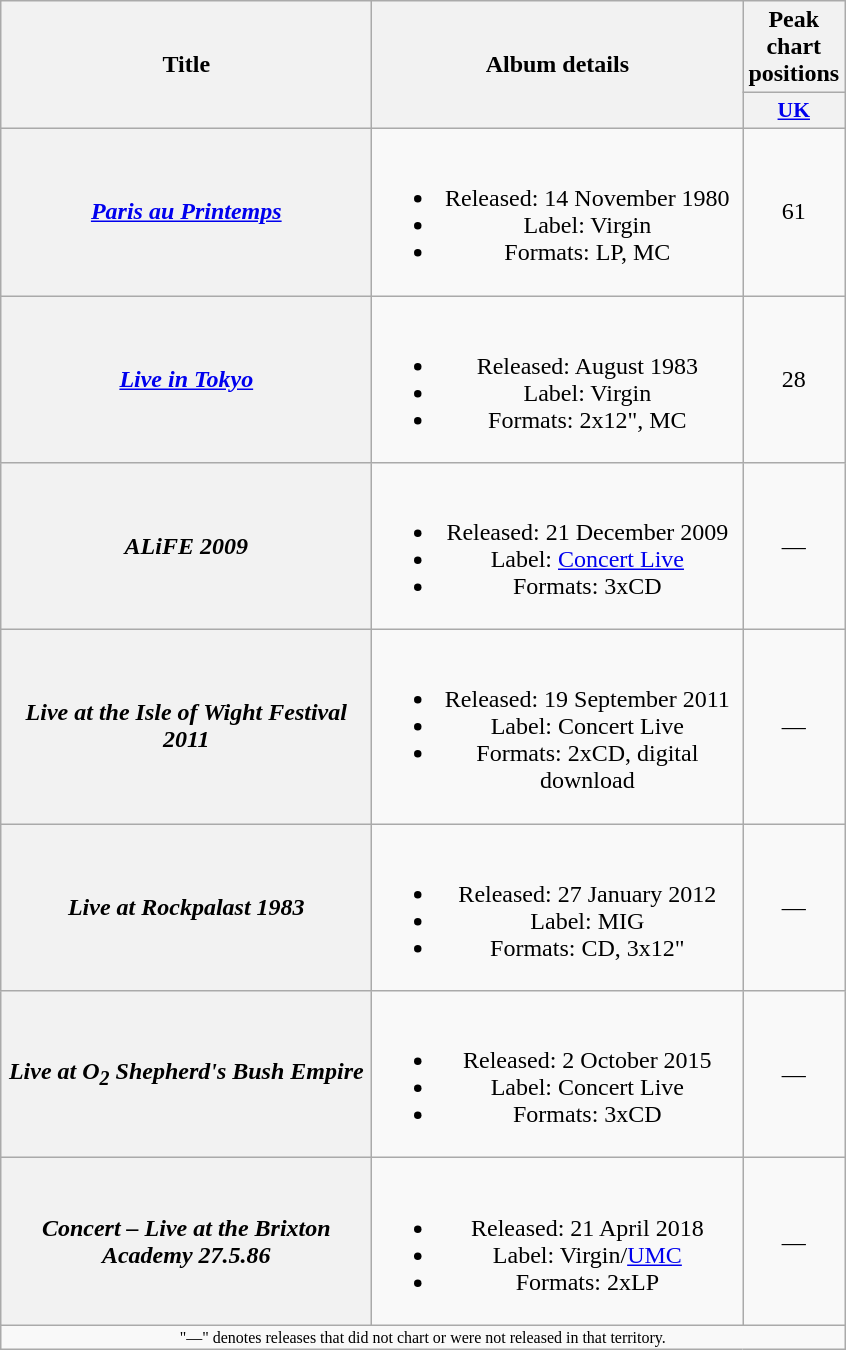<table class="wikitable plainrowheaders" style="text-align:center;">
<tr>
<th rowspan="2" scope="col" style="width:15em;">Title</th>
<th rowspan="2" scope="col" style="width:15em;">Album details</th>
<th>Peak chart positions</th>
</tr>
<tr>
<th scope="col" style="width:2em;font-size:90%;"><a href='#'>UK</a><br></th>
</tr>
<tr>
<th scope="row"><em><a href='#'>Paris au Printemps</a></em></th>
<td><br><ul><li>Released: 14 November 1980</li><li>Label: Virgin</li><li>Formats: LP, MC</li></ul></td>
<td>61</td>
</tr>
<tr>
<th scope="row"><em><a href='#'>Live in Tokyo</a></em></th>
<td><br><ul><li>Released: August 1983</li><li>Label: Virgin</li><li>Formats: 2x12", MC</li></ul></td>
<td>28</td>
</tr>
<tr>
<th scope="row"><em>ALiFE 2009</em></th>
<td><br><ul><li>Released: 21 December 2009</li><li>Label: <a href='#'>Concert Live</a></li><li>Formats: 3xCD</li></ul></td>
<td>—</td>
</tr>
<tr>
<th scope="row"><em>Live at the Isle of Wight Festival 2011</em></th>
<td><br><ul><li>Released: 19 September 2011</li><li>Label: Concert Live</li><li>Formats: 2xCD, digital download</li></ul></td>
<td>—</td>
</tr>
<tr>
<th scope="row"><em>Live at Rockpalast 1983</em></th>
<td><br><ul><li>Released: 27 January 2012</li><li>Label: MIG</li><li>Formats: CD, 3x12"</li></ul></td>
<td>—</td>
</tr>
<tr>
<th scope="row"><em>Live at O<sub>2</sub> Shepherd's Bush Empire</em></th>
<td><br><ul><li>Released: 2 October 2015</li><li>Label: Concert Live</li><li>Formats: 3xCD</li></ul></td>
<td>—</td>
</tr>
<tr>
<th scope="row"><em>Concert – Live at the Brixton Academy 27.5.86</em></th>
<td><br><ul><li>Released: 21 April 2018</li><li>Label: Virgin/<a href='#'>UMC</a></li><li>Formats: 2xLP</li></ul></td>
<td>—</td>
</tr>
<tr>
<td colspan="3" style="font-size:8pt">"—" denotes releases that did not chart or were not released in that territory.</td>
</tr>
</table>
